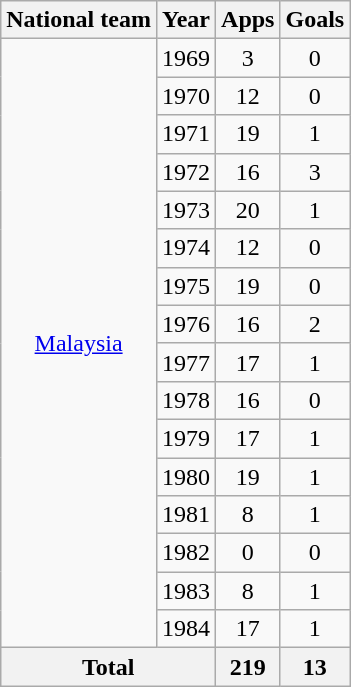<table class="wikitable" style="text-align:center">
<tr>
<th>National team</th>
<th>Year</th>
<th>Apps</th>
<th>Goals</th>
</tr>
<tr>
<td rowspan="16"><a href='#'>Malaysia</a></td>
<td>1969</td>
<td>3</td>
<td>0</td>
</tr>
<tr>
<td>1970</td>
<td>12</td>
<td>0</td>
</tr>
<tr>
<td>1971</td>
<td>19</td>
<td>1</td>
</tr>
<tr>
<td>1972</td>
<td>16</td>
<td>3</td>
</tr>
<tr>
<td>1973</td>
<td>20</td>
<td>1</td>
</tr>
<tr>
<td>1974</td>
<td>12</td>
<td>0</td>
</tr>
<tr>
<td>1975</td>
<td>19</td>
<td>0</td>
</tr>
<tr>
<td>1976</td>
<td>16</td>
<td>2</td>
</tr>
<tr>
<td>1977</td>
<td>17</td>
<td>1</td>
</tr>
<tr>
<td>1978</td>
<td>16</td>
<td>0</td>
</tr>
<tr>
<td>1979</td>
<td>17</td>
<td>1</td>
</tr>
<tr>
<td>1980</td>
<td>19</td>
<td>1</td>
</tr>
<tr>
<td>1981</td>
<td>8</td>
<td>1</td>
</tr>
<tr>
<td>1982</td>
<td>0</td>
<td>0</td>
</tr>
<tr>
<td>1983</td>
<td>8</td>
<td>1</td>
</tr>
<tr>
<td>1984</td>
<td>17</td>
<td>1</td>
</tr>
<tr>
<th colspan="2">Total</th>
<th>219</th>
<th>13</th>
</tr>
</table>
